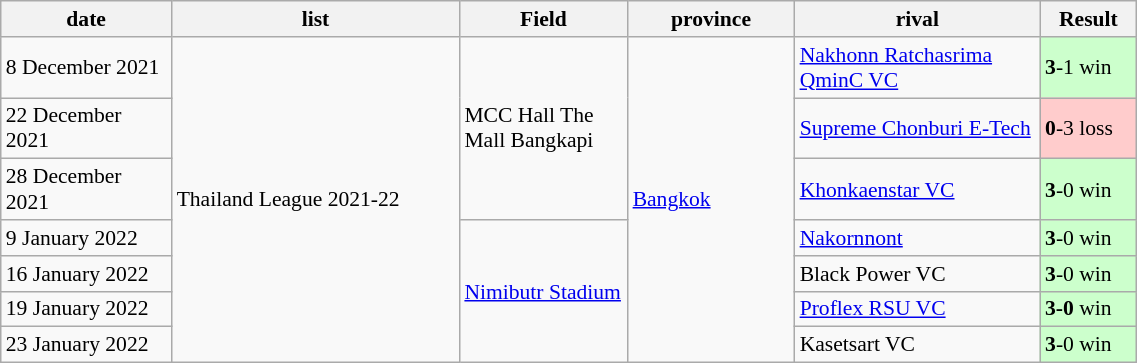<table class="wikitable" style="font-size:90%; width:60%;">
<tr>
<th style="width:10em">date</th>
<th style="width:20em">list</th>
<th style="width:10em">Field</th>
<th style="width:10em">province</th>
<th style="width:15em">rival</th>
<th style="width:5em">Result</th>
</tr>
<tr>
<td>8 December 2021</td>
<td rowspan="7">Thailand League 2021-22</td>
<td rowspan="3"> MCC Hall The Mall Bangkapi</td>
<td rowspan="7"><a href='#'>Bangkok</a></td>
<td><a href='#'>Nakhonn Ratchasrima QminC VC</a></td>
<td bgcolor="#ccffcc" width="10px"><strong>3</strong>-1 win</td>
</tr>
<tr>
<td>22 December 2021</td>
<td><a href='#'>Supreme Chonburi E-Tech</a></td>
<td width="10px" bgcolor="#ffcccc"><strong>0</strong>-3 loss</td>
</tr>
<tr>
<td>28 December 2021</td>
<td><a href='#'>Khonkaenstar VC</a></td>
<td bgcolor="#ccffcc" width="10px"><strong>3</strong>-0 win</td>
</tr>
<tr>
<td>9 January 2022</td>
<td rowspan="4"> <a href='#'>Nimibutr Stadium</a></td>
<td><a href='#'>Nakornnont</a></td>
<td bgcolor="#ccffcc" width="10px"><strong>3</strong>-0 win</td>
</tr>
<tr>
<td>16 January 2022</td>
<td>Black Power VC</td>
<td bgcolor="#ccffcc" width="10px"><strong>3</strong>-0 win</td>
</tr>
<tr>
<td>19 January 2022</td>
<td><a href='#'>Proflex RSU VC</a></td>
<td bgcolor="#ccffcc" width="10px"><strong>3-0</strong> win</td>
</tr>
<tr>
<td>23 January 2022</td>
<td>Kasetsart VC</td>
<td bgcolor="#ccffcc" width="10px"><strong>3</strong>-0 win</td>
</tr>
</table>
